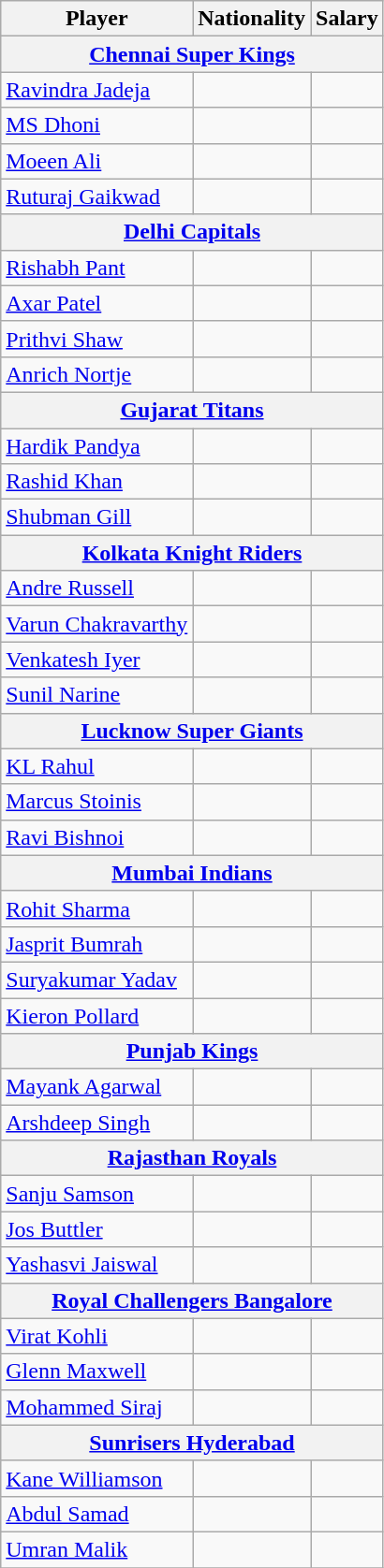<table class="wikitable collapsible">
<tr>
<th style="text-align:center;">Player</th>
<th style="text-align:center;">Nationality</th>
<th style="text-align:center;">Salary</th>
</tr>
<tr>
<th colspan="5"><strong><a href='#'>Chennai Super Kings</a></strong></th>
</tr>
<tr>
<td><a href='#'>Ravindra Jadeja</a></td>
<td></td>
<td></td>
</tr>
<tr>
<td><a href='#'>MS Dhoni</a></td>
<td></td>
<td></td>
</tr>
<tr>
<td><a href='#'>Moeen Ali</a></td>
<td></td>
<td></td>
</tr>
<tr>
<td><a href='#'>Ruturaj Gaikwad</a></td>
<td></td>
<td></td>
</tr>
<tr>
<th colspan="5"><strong><a href='#'>Delhi Capitals</a></strong></th>
</tr>
<tr>
<td><a href='#'>Rishabh Pant</a></td>
<td></td>
<td></td>
</tr>
<tr>
<td><a href='#'>Axar Patel</a></td>
<td></td>
<td></td>
</tr>
<tr>
<td><a href='#'>Prithvi Shaw</a></td>
<td></td>
<td></td>
</tr>
<tr>
<td><a href='#'>Anrich Nortje</a></td>
<td></td>
<td></td>
</tr>
<tr>
<th colspan="5"><a href='#'>Gujarat Titans</a></th>
</tr>
<tr>
<td><a href='#'>Hardik Pandya</a></td>
<td></td>
<td></td>
</tr>
<tr>
<td><a href='#'>Rashid Khan</a></td>
<td></td>
<td></td>
</tr>
<tr>
<td><a href='#'>Shubman Gill</a></td>
<td></td>
<td></td>
</tr>
<tr>
<th colspan="5"><strong><a href='#'>Kolkata Knight Riders</a></strong></th>
</tr>
<tr>
<td><a href='#'>Andre Russell</a></td>
<td></td>
<td></td>
</tr>
<tr>
<td><a href='#'>Varun Chakravarthy</a></td>
<td></td>
<td></td>
</tr>
<tr>
<td><a href='#'>Venkatesh Iyer</a></td>
<td></td>
<td></td>
</tr>
<tr>
<td><a href='#'>Sunil Narine</a></td>
<td></td>
<td></td>
</tr>
<tr>
<th colspan="5"><strong><a href='#'>Lucknow Super Giants</a></strong></th>
</tr>
<tr>
<td><a href='#'>KL Rahul</a></td>
<td></td>
<td></td>
</tr>
<tr>
<td><a href='#'>Marcus Stoinis</a></td>
<td></td>
<td></td>
</tr>
<tr>
<td><a href='#'>Ravi Bishnoi</a></td>
<td></td>
<td></td>
</tr>
<tr>
<th colspan="5"><strong><a href='#'>Mumbai Indians</a></strong></th>
</tr>
<tr>
<td><a href='#'>Rohit Sharma</a></td>
<td></td>
<td></td>
</tr>
<tr>
<td><a href='#'>Jasprit Bumrah</a></td>
<td></td>
<td></td>
</tr>
<tr>
<td><a href='#'>Suryakumar Yadav</a></td>
<td></td>
<td></td>
</tr>
<tr>
<td><a href='#'>Kieron Pollard</a></td>
<td></td>
<td></td>
</tr>
<tr>
<th colspan="5"><strong><a href='#'>Punjab Kings</a></strong></th>
</tr>
<tr>
<td><a href='#'>Mayank Agarwal</a></td>
<td></td>
<td></td>
</tr>
<tr>
<td><a href='#'>Arshdeep Singh</a></td>
<td></td>
<td></td>
</tr>
<tr>
<th colspan="5"><strong><a href='#'>Rajasthan Royals</a></strong></th>
</tr>
<tr>
<td><a href='#'>Sanju Samson</a></td>
<td></td>
<td></td>
</tr>
<tr>
<td><a href='#'>Jos Buttler</a></td>
<td></td>
<td></td>
</tr>
<tr>
<td><a href='#'>Yashasvi Jaiswal</a></td>
<td></td>
<td></td>
</tr>
<tr>
<th colspan="5"><strong><a href='#'>Royal Challengers Bangalore</a></strong></th>
</tr>
<tr>
<td><a href='#'>Virat Kohli</a></td>
<td></td>
<td></td>
</tr>
<tr>
<td><a href='#'>Glenn Maxwell</a></td>
<td></td>
<td></td>
</tr>
<tr>
<td><a href='#'>Mohammed Siraj</a></td>
<td></td>
<td></td>
</tr>
<tr>
<th colspan="5"><strong><a href='#'>Sunrisers Hyderabad</a></strong></th>
</tr>
<tr>
<td><a href='#'>Kane Williamson</a></td>
<td></td>
<td></td>
</tr>
<tr>
<td><a href='#'>Abdul Samad</a></td>
<td></td>
<td></td>
</tr>
<tr>
<td><a href='#'>Umran Malik</a></td>
<td></td>
<td></td>
</tr>
<tr>
</tr>
</table>
